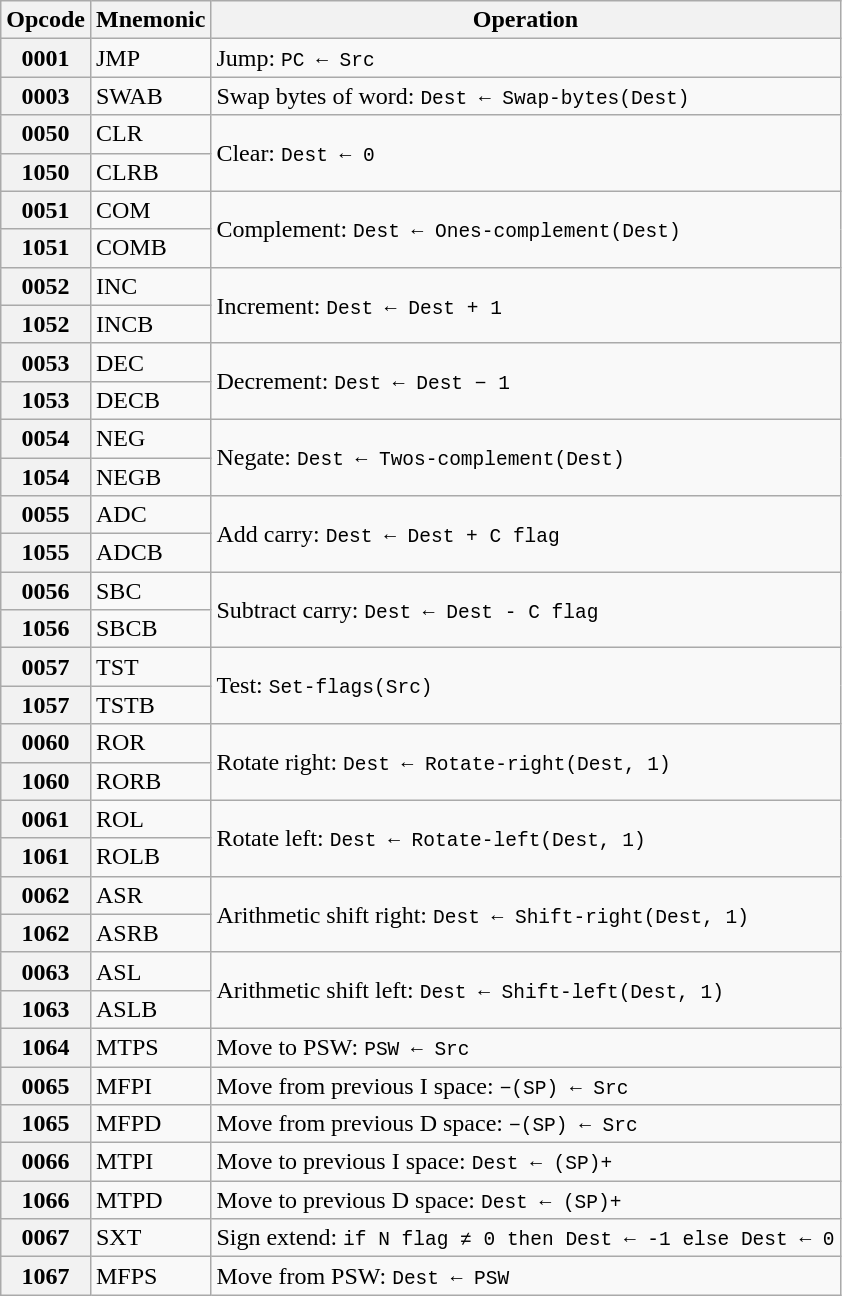<table class="wikitable">
<tr>
<th>Opcode</th>
<th>Mnemonic</th>
<th>Operation</th>
</tr>
<tr>
<th>0001</th>
<td>JMP</td>
<td>Jump: <code>PC ← Src</code></td>
</tr>
<tr>
<th>0003</th>
<td>SWAB</td>
<td>Swap bytes of word: <code>Dest ← Swap-bytes(Dest)</code></td>
</tr>
<tr>
<th>0050</th>
<td>CLR</td>
<td rowspan=2>Clear: <code>Dest ← 0</code></td>
</tr>
<tr>
<th>1050</th>
<td>CLRB</td>
</tr>
<tr>
<th>0051</th>
<td>COM</td>
<td rowspan=2>Complement: <code>Dest ← Ones-complement(Dest)</code></td>
</tr>
<tr>
<th>1051</th>
<td>COMB</td>
</tr>
<tr>
<th>0052</th>
<td>INC</td>
<td rowspan=2>Increment: <code>Dest ← Dest + 1</code></td>
</tr>
<tr>
<th>1052</th>
<td>INCB</td>
</tr>
<tr>
<th>0053</th>
<td>DEC</td>
<td rowspan=2>Decrement: <code>Dest ← Dest − 1</code></td>
</tr>
<tr>
<th>1053</th>
<td>DECB</td>
</tr>
<tr>
<th>0054</th>
<td>NEG</td>
<td rowspan=2>Negate: <code>Dest ← Twos-complement(Dest)</code></td>
</tr>
<tr>
<th>1054</th>
<td>NEGB</td>
</tr>
<tr>
<th>0055</th>
<td>ADC</td>
<td rowspan=2>Add carry: <code>Dest ← Dest + C flag</code></td>
</tr>
<tr>
<th>1055</th>
<td>ADCB</td>
</tr>
<tr>
<th>0056</th>
<td>SBC</td>
<td rowspan=2>Subtract carry: <code>Dest ← Dest - C flag</code></td>
</tr>
<tr>
<th>1056</th>
<td>SBCB</td>
</tr>
<tr>
<th>0057</th>
<td>TST</td>
<td rowspan=2>Test: <code>Set-flags(Src)</code></td>
</tr>
<tr>
<th>1057</th>
<td>TSTB</td>
</tr>
<tr>
<th>0060</th>
<td>ROR</td>
<td rowspan=2>Rotate right: <code>Dest ← Rotate-right(Dest, 1)</code></td>
</tr>
<tr>
<th>1060</th>
<td>RORB</td>
</tr>
<tr>
<th>0061</th>
<td>ROL</td>
<td rowspan=2>Rotate left: <code>Dest ← Rotate-left(Dest, 1)</code></td>
</tr>
<tr>
<th>1061</th>
<td>ROLB</td>
</tr>
<tr>
<th>0062</th>
<td>ASR</td>
<td rowspan=2>Arithmetic shift right: <code>Dest ← Shift-right(Dest, 1)</code></td>
</tr>
<tr>
<th>1062</th>
<td>ASRB</td>
</tr>
<tr>
<th>0063</th>
<td>ASL</td>
<td rowspan=2>Arithmetic shift left: <code>Dest ← Shift-left(Dest, 1)</code></td>
</tr>
<tr>
<th>1063</th>
<td>ASLB</td>
</tr>
<tr>
<th>1064</th>
<td>MTPS</td>
<td>Move to PSW: <code>PSW ← Src</code></td>
</tr>
<tr>
<th>0065</th>
<td>MFPI</td>
<td>Move from previous I space: <code>−(SP) ← Src</code></td>
</tr>
<tr>
<th>1065</th>
<td>MFPD</td>
<td>Move from previous D space: <code>−(SP) ← Src</code></td>
</tr>
<tr>
<th>0066</th>
<td>MTPI</td>
<td>Move to previous I space: <code>Dest ← (SP)+</code></td>
</tr>
<tr>
<th>1066</th>
<td>MTPD</td>
<td>Move to previous D space: <code>Dest ← (SP)+</code></td>
</tr>
<tr>
<th>0067</th>
<td>SXT</td>
<td>Sign extend: <code>if N flag ≠ 0 then Dest ← -1 else Dest ← 0</code></td>
</tr>
<tr>
<th>1067</th>
<td>MFPS</td>
<td>Move from PSW: <code>Dest ← PSW</code></td>
</tr>
</table>
